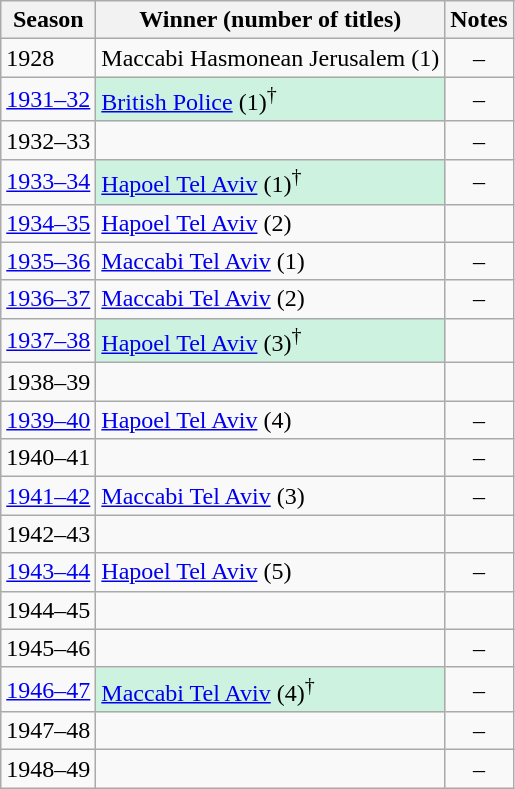<table class="wikitable sortable">
<tr>
<th>Season</th>
<th>Winner (number of titles)</th>
<th class="unsortable">Notes</th>
</tr>
<tr>
<td>1928</td>
<td>Maccabi Hasmonean Jerusalem (1) </td>
<td align="center">–</td>
</tr>
<tr>
<td><a href='#'>1931–32</a></td>
<td bgcolor="CEF2E0"><a href='#'>British Police</a> (1)<sup>†</sup></td>
<td align="center">–</td>
</tr>
<tr>
<td>1932–33</td>
<td></td>
<td align="center">–</td>
</tr>
<tr>
<td><a href='#'>1933–34</a></td>
<td bgcolor="CEF2E0"><a href='#'>Hapoel Tel Aviv</a> (1)<sup>†</sup></td>
<td align="center">–</td>
</tr>
<tr>
<td><a href='#'>1934–35</a></td>
<td><a href='#'>Hapoel Tel Aviv</a> (2)</td>
<td align="center"></td>
</tr>
<tr>
<td><a href='#'>1935–36</a></td>
<td><a href='#'>Maccabi Tel Aviv</a> (1)</td>
<td align="center">–</td>
</tr>
<tr>
<td><a href='#'>1936–37</a></td>
<td><a href='#'>Maccabi Tel Aviv</a> (2)</td>
<td align="center">–</td>
</tr>
<tr>
<td><a href='#'>1937–38</a></td>
<td bgcolor="CEF2E0"><a href='#'>Hapoel Tel Aviv</a> (3)<sup>†</sup></td>
<td align="center"></td>
</tr>
<tr>
<td>1938–39</td>
<td></td>
<td align="center"></td>
</tr>
<tr>
<td><a href='#'>1939–40</a></td>
<td><a href='#'>Hapoel Tel Aviv</a> (4)</td>
<td align="center">–</td>
</tr>
<tr>
<td>1940–41</td>
<td></td>
<td align="center">–</td>
</tr>
<tr>
<td><a href='#'>1941–42</a></td>
<td><a href='#'>Maccabi Tel Aviv</a> (3)</td>
<td align="center">–</td>
</tr>
<tr>
<td>1942–43</td>
<td></td>
<td align="center"></td>
</tr>
<tr>
<td><a href='#'>1943–44</a></td>
<td><a href='#'>Hapoel Tel Aviv</a> (5)</td>
<td align="center">–</td>
</tr>
<tr>
<td>1944–45</td>
<td></td>
<td align="center"></td>
</tr>
<tr>
<td>1945–46</td>
<td></td>
<td align="center">–</td>
</tr>
<tr>
<td><a href='#'>1946–47</a></td>
<td bgcolor="CEF2E0"><a href='#'>Maccabi Tel Aviv</a> (4)<sup>†</sup></td>
<td align="center">–</td>
</tr>
<tr>
<td>1947–48</td>
<td></td>
<td align="center">–</td>
</tr>
<tr>
<td>1948–49</td>
<td></td>
<td align="center">–</td>
</tr>
</table>
